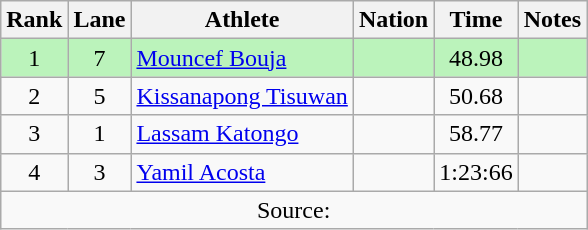<table class="wikitable sortable" style="text-align:center;">
<tr>
<th scope="col">Rank</th>
<th scope="col">Lane</th>
<th scope="col">Athlete</th>
<th scope="col">Nation</th>
<th scope="col">Time</th>
<th scope="col">Notes</th>
</tr>
<tr bgcolor="#bbf3bb">
<td>1</td>
<td>7</td>
<td align=left><a href='#'>Mouncef Bouja</a></td>
<td align=left></td>
<td>48.98</td>
<td></td>
</tr>
<tr>
<td>2</td>
<td>5</td>
<td align=left><a href='#'>Kissanapong Tisuwan</a></td>
<td align=left></td>
<td>50.68</td>
<td></td>
</tr>
<tr>
<td>3</td>
<td>1</td>
<td align=left><a href='#'>Lassam Katongo</a></td>
<td align=left></td>
<td>58.77</td>
<td></td>
</tr>
<tr>
<td>4</td>
<td>3</td>
<td align=left><a href='#'>Yamil Acosta</a></td>
<td align=left></td>
<td>1:23:66</td>
<td></td>
</tr>
<tr class="sortbottom">
<td colspan=6>Source:</td>
</tr>
</table>
